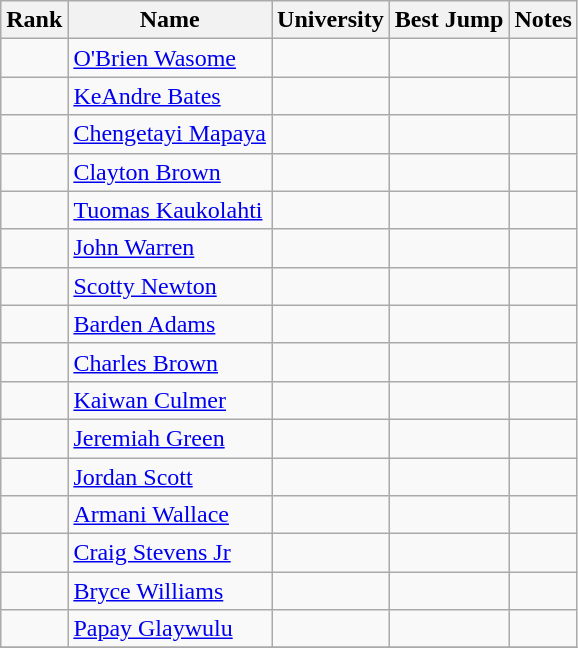<table class="wikitable sortable" style="text-align:center">
<tr>
<th>Rank</th>
<th>Name</th>
<th>University</th>
<th>Best Jump</th>
<th>Notes</th>
</tr>
<tr>
<td></td>
<td align=left><a href='#'>O'Brien Wasome</a></td>
<td></td>
<td><strong></strong></td>
<td></td>
</tr>
<tr>
<td></td>
<td align=left><a href='#'>KeAndre Bates</a></td>
<td></td>
<td><strong></strong></td>
<td></td>
</tr>
<tr>
<td></td>
<td align=left><a href='#'>Chengetayi Mapaya</a></td>
<td></td>
<td><strong></strong></td>
<td></td>
</tr>
<tr>
<td></td>
<td align=left><a href='#'>Clayton Brown</a></td>
<td></td>
<td><strong></strong></td>
<td></td>
</tr>
<tr>
<td></td>
<td align=left><a href='#'>Tuomas Kaukolahti</a></td>
<td></td>
<td><strong></strong></td>
<td></td>
</tr>
<tr>
<td></td>
<td align=left><a href='#'>John Warren</a></td>
<td></td>
<td><strong></strong></td>
<td></td>
</tr>
<tr>
<td></td>
<td align=left><a href='#'>Scotty Newton</a></td>
<td></td>
<td><strong></strong></td>
<td></td>
</tr>
<tr>
<td></td>
<td align=left><a href='#'>Barden Adams</a></td>
<td></td>
<td><strong></strong></td>
<td></td>
</tr>
<tr>
<td></td>
<td align=left><a href='#'>Charles Brown</a></td>
<td></td>
<td><strong></strong></td>
<td></td>
</tr>
<tr>
<td></td>
<td align=left><a href='#'>Kaiwan Culmer</a></td>
<td></td>
<td><strong></strong></td>
<td></td>
</tr>
<tr>
<td></td>
<td align=left><a href='#'>Jeremiah Green</a></td>
<td></td>
<td><strong></strong></td>
<td></td>
</tr>
<tr>
<td></td>
<td align=left><a href='#'>Jordan Scott</a></td>
<td></td>
<td><strong></strong></td>
<td></td>
</tr>
<tr>
<td></td>
<td align=left><a href='#'>Armani Wallace</a></td>
<td></td>
<td><strong></strong></td>
<td></td>
</tr>
<tr>
<td></td>
<td align=left><a href='#'>Craig Stevens Jr</a></td>
<td></td>
<td><strong></strong></td>
<td></td>
</tr>
<tr>
<td></td>
<td align=left><a href='#'>Bryce Williams</a></td>
<td></td>
<td><strong></strong></td>
<td></td>
</tr>
<tr>
<td></td>
<td align=left><a href='#'>Papay Glaywulu</a></td>
<td></td>
<td><strong></strong></td>
<td></td>
</tr>
<tr>
</tr>
</table>
